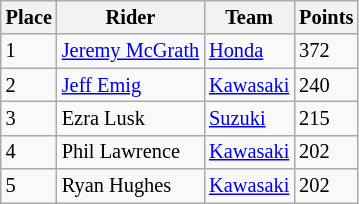<table class="wikitable" style="font-size: 85%;">
<tr>
<th>Place</th>
<th>Rider</th>
<th>Team</th>
<th>Points</th>
</tr>
<tr>
<td>1</td>
<td> <a href='#'>Jeremy McGrath</a></td>
<td><a href='#'>Honda</a></td>
<td>372</td>
</tr>
<tr>
<td>2</td>
<td> <a href='#'>Jeff Emig</a></td>
<td><a href='#'>Kawasaki</a></td>
<td>240</td>
</tr>
<tr>
<td>3</td>
<td> Ezra Lusk</td>
<td><a href='#'>Suzuki</a></td>
<td>215</td>
</tr>
<tr>
<td>4</td>
<td> Phil Lawrence</td>
<td><a href='#'>Kawasaki</a></td>
<td>202</td>
</tr>
<tr>
<td>5</td>
<td> Ryan Hughes</td>
<td><a href='#'>Kawasaki</a></td>
<td>202</td>
</tr>
</table>
